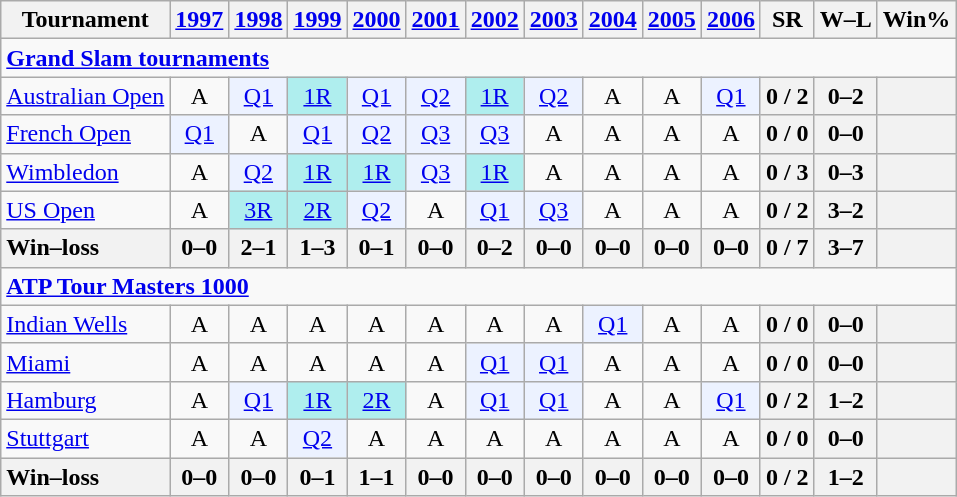<table class=wikitable style=text-align:center>
<tr>
<th>Tournament</th>
<th><a href='#'>1997</a></th>
<th><a href='#'>1998</a></th>
<th><a href='#'>1999</a></th>
<th><a href='#'>2000</a></th>
<th><a href='#'>2001</a></th>
<th><a href='#'>2002</a></th>
<th><a href='#'>2003</a></th>
<th><a href='#'>2004</a></th>
<th><a href='#'>2005</a></th>
<th><a href='#'>2006</a></th>
<th>SR</th>
<th>W–L</th>
<th>Win%</th>
</tr>
<tr>
<td colspan=25 style=text-align:left><a href='#'><strong>Grand Slam tournaments</strong></a></td>
</tr>
<tr>
<td align=left><a href='#'>Australian Open</a></td>
<td>A</td>
<td bgcolor=ecf2ff><a href='#'>Q1</a></td>
<td bgcolor=afeeee><a href='#'>1R</a></td>
<td bgcolor=ecf2ff><a href='#'>Q1</a></td>
<td bgcolor=ecf2ff><a href='#'>Q2</a></td>
<td bgcolor=afeeee><a href='#'>1R</a></td>
<td bgcolor=ecf2ff><a href='#'>Q2</a></td>
<td>A</td>
<td>A</td>
<td bgcolor=ecf2ff><a href='#'>Q1</a></td>
<th>0 / 2</th>
<th>0–2</th>
<th></th>
</tr>
<tr>
<td align=left><a href='#'>French Open</a></td>
<td bgcolor=ecf2ff><a href='#'>Q1</a></td>
<td>A</td>
<td bgcolor=ecf2ff><a href='#'>Q1</a></td>
<td bgcolor=ecf2ff><a href='#'>Q2</a></td>
<td bgcolor=ecf2ff><a href='#'>Q3</a></td>
<td bgcolor=ecf2ff><a href='#'>Q3</a></td>
<td>A</td>
<td>A</td>
<td>A</td>
<td>A</td>
<th>0 / 0</th>
<th>0–0</th>
<th></th>
</tr>
<tr>
<td align=left><a href='#'>Wimbledon</a></td>
<td>A</td>
<td bgcolor=ecf2ff><a href='#'>Q2</a></td>
<td bgcolor=afeeee><a href='#'>1R</a></td>
<td bgcolor=afeeee><a href='#'>1R</a></td>
<td bgcolor=ecf2ff><a href='#'>Q3</a></td>
<td bgcolor=afeeee><a href='#'>1R</a></td>
<td>A</td>
<td>A</td>
<td>A</td>
<td>A</td>
<th>0 / 3</th>
<th>0–3</th>
<th></th>
</tr>
<tr>
<td align=left><a href='#'>US Open</a></td>
<td>A</td>
<td bgcolor=afeeee><a href='#'>3R</a></td>
<td bgcolor=afeeee><a href='#'>2R</a></td>
<td bgcolor=ecf2ff><a href='#'>Q2</a></td>
<td>A</td>
<td bgcolor=ecf2ff><a href='#'>Q1</a></td>
<td bgcolor=ecf2ff><a href='#'>Q3</a></td>
<td>A</td>
<td>A</td>
<td>A</td>
<th>0 / 2</th>
<th>3–2</th>
<th></th>
</tr>
<tr>
<th style=text-align:left><strong>Win–loss</strong></th>
<th>0–0</th>
<th>2–1</th>
<th>1–3</th>
<th>0–1</th>
<th>0–0</th>
<th>0–2</th>
<th>0–0</th>
<th>0–0</th>
<th>0–0</th>
<th>0–0</th>
<th>0 / 7</th>
<th>3–7</th>
<th></th>
</tr>
<tr>
<td colspan=25 style=text-align:left><strong><a href='#'>ATP Tour Masters 1000</a></strong></td>
</tr>
<tr>
<td align=left><a href='#'>Indian Wells</a></td>
<td>A</td>
<td>A</td>
<td>A</td>
<td>A</td>
<td>A</td>
<td>A</td>
<td>A</td>
<td bgcolor=ecf2ff><a href='#'>Q1</a></td>
<td>A</td>
<td>A</td>
<th>0 / 0</th>
<th>0–0</th>
<th></th>
</tr>
<tr>
<td align=left><a href='#'>Miami</a></td>
<td>A</td>
<td>A</td>
<td>A</td>
<td>A</td>
<td>A</td>
<td bgcolor=ecf2ff><a href='#'>Q1</a></td>
<td bgcolor=ecf2ff><a href='#'>Q1</a></td>
<td>A</td>
<td>A</td>
<td>A</td>
<th>0 / 0</th>
<th>0–0</th>
<th></th>
</tr>
<tr>
<td align=left><a href='#'>Hamburg</a></td>
<td>A</td>
<td bgcolor=ecf2ff><a href='#'>Q1</a></td>
<td bgcolor=afeeee><a href='#'>1R</a></td>
<td bgcolor=afeeee><a href='#'>2R</a></td>
<td>A</td>
<td bgcolor=ecf2ff><a href='#'>Q1</a></td>
<td bgcolor=ecf2ff><a href='#'>Q1</a></td>
<td>A</td>
<td>A</td>
<td bgcolor=ecf2ff><a href='#'>Q1</a></td>
<th>0 / 2</th>
<th>1–2</th>
<th></th>
</tr>
<tr>
<td align=left><a href='#'>Stuttgart</a></td>
<td>A</td>
<td>A</td>
<td bgcolor=ecf2ff><a href='#'>Q2</a></td>
<td>A</td>
<td>A</td>
<td>A</td>
<td>A</td>
<td>A</td>
<td>A</td>
<td>A</td>
<th>0 / 0</th>
<th>0–0</th>
<th></th>
</tr>
<tr>
<th style=text-align:left><strong>Win–loss</strong></th>
<th>0–0</th>
<th>0–0</th>
<th>0–1</th>
<th>1–1</th>
<th>0–0</th>
<th>0–0</th>
<th>0–0</th>
<th>0–0</th>
<th>0–0</th>
<th>0–0</th>
<th>0 / 2</th>
<th>1–2</th>
<th></th>
</tr>
</table>
